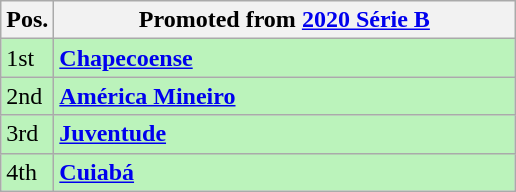<table class="wikitable">
<tr>
<th style="text-align:center;">Pos.</th>
<th width=300>Promoted from <a href='#'>2020 Série B</a></th>
</tr>
<tr style="background: #BBF3BB;">
<td>1st</td>
<td><strong><a href='#'>Chapecoense</a></strong></td>
</tr>
<tr style="background: #BBF3BB;">
<td>2nd</td>
<td><strong><a href='#'>América Mineiro</a></strong></td>
</tr>
<tr style="background: #BBF3BB;">
<td>3rd</td>
<td><strong><a href='#'>Juventude</a></strong></td>
</tr>
<tr style="background: #BBF3BB;">
<td>4th</td>
<td><strong><a href='#'>Cuiabá</a></strong></td>
</tr>
</table>
